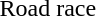<table>
<tr>
<td>Road race</td>
<td></td>
<td></td>
<td></td>
</tr>
</table>
